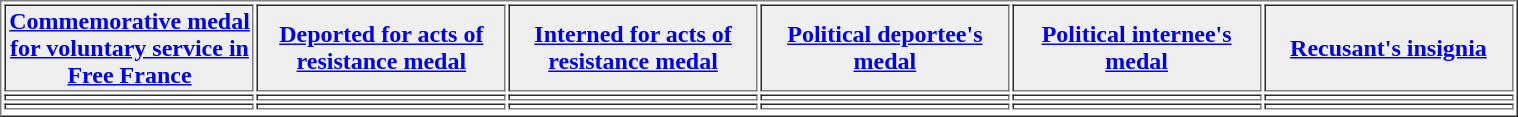<table align="center" border="1"  cellpadding="1" width="80%">
<tr>
<th width="15%" style="background:#efefef;"><a href='#'>Commemorative medal for voluntary service in Free France</a></th>
<th width="15%" style="background:#efefef;"><a href='#'>Deported for acts of resistance medal</a></th>
<th width="15%" style="background:#efefef;"><a href='#'>Interned for acts of resistance medal</a></th>
<th width="15%" style="background:#efefef;"><a href='#'>Political deportee's medal</a></th>
<th width="15%" style="background:#efefef;"><a href='#'>Political internee's medal</a></th>
<th width="15%" style="background:#efefef;"><a href='#'>Recusant's insignia</a></th>
</tr>
<tr>
<td></td>
<td></td>
<td></td>
<td></td>
<td></td>
<td></td>
</tr>
<tr>
<td></td>
<td></td>
<td></td>
<td></td>
<td></td>
<td></td>
</tr>
<tr>
</tr>
</table>
